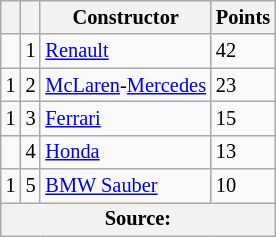<table class="wikitable" style="font-size: 85%;">
<tr>
<th></th>
<th></th>
<th>Constructor</th>
<th>Points</th>
</tr>
<tr>
<td></td>
<td align="center">1</td>
<td> <a href='#'>Renault</a></td>
<td>42</td>
</tr>
<tr>
<td> 1</td>
<td align="center">2</td>
<td> <a href='#'>McLaren</a>-<a href='#'>Mercedes</a></td>
<td>23</td>
</tr>
<tr>
<td> 1</td>
<td align="center">3</td>
<td> <a href='#'>Ferrari</a></td>
<td>15</td>
</tr>
<tr>
<td></td>
<td align="center">4</td>
<td> <a href='#'>Honda</a></td>
<td>13</td>
</tr>
<tr>
<td> 1</td>
<td align="center">5</td>
<td> <a href='#'>BMW Sauber</a></td>
<td>10</td>
</tr>
<tr>
<th colspan=4>Source:</th>
</tr>
</table>
